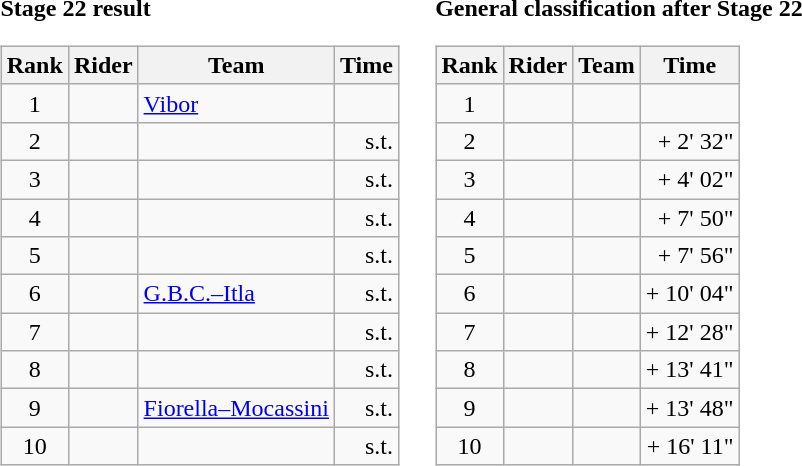<table>
<tr>
<td><strong>Stage 22 result</strong><br><table class="wikitable">
<tr>
<th scope="col">Rank</th>
<th scope="col">Rider</th>
<th scope="col">Team</th>
<th scope="col">Time</th>
</tr>
<tr>
<td style="text-align:center;">1</td>
<td></td>
<td><a href='#'>Vibor</a></td>
<td style="text-align:right;"></td>
</tr>
<tr>
<td style="text-align:center;">2</td>
<td></td>
<td></td>
<td style="text-align:right;">s.t.</td>
</tr>
<tr>
<td style="text-align:center;">3</td>
<td></td>
<td></td>
<td style="text-align:right;">s.t.</td>
</tr>
<tr>
<td style="text-align:center;">4</td>
<td></td>
<td></td>
<td style="text-align:right;">s.t.</td>
</tr>
<tr>
<td style="text-align:center;">5</td>
<td></td>
<td></td>
<td style="text-align:right;">s.t.</td>
</tr>
<tr>
<td style="text-align:center;">6</td>
<td></td>
<td><a href='#'>G.B.C.–Itla</a></td>
<td style="text-align:right;">s.t.</td>
</tr>
<tr>
<td style="text-align:center;">7</td>
<td></td>
<td></td>
<td style="text-align:right;">s.t.</td>
</tr>
<tr>
<td style="text-align:center;">8</td>
<td></td>
<td></td>
<td style="text-align:right;">s.t.</td>
</tr>
<tr>
<td style="text-align:center;">9</td>
<td></td>
<td><a href='#'>Fiorella–Mocassini</a></td>
<td style="text-align:right;">s.t.</td>
</tr>
<tr>
<td style="text-align:center;">10</td>
<td></td>
<td></td>
<td style="text-align:right;">s.t.</td>
</tr>
</table>
</td>
<td></td>
<td><strong>General classification after Stage 22</strong><br><table class="wikitable">
<tr>
<th scope="col">Rank</th>
<th scope="col">Rider</th>
<th scope="col">Team</th>
<th scope="col">Time</th>
</tr>
<tr>
<td style="text-align:center;">1</td>
<td></td>
<td></td>
<td style="text-align:right;"></td>
</tr>
<tr>
<td style="text-align:center;">2</td>
<td></td>
<td></td>
<td style="text-align:right;">+ 2' 32"</td>
</tr>
<tr>
<td style="text-align:center;">3</td>
<td></td>
<td></td>
<td style="text-align:right;">+ 4' 02"</td>
</tr>
<tr>
<td style="text-align:center;">4</td>
<td></td>
<td></td>
<td style="text-align:right;">+ 7' 50"</td>
</tr>
<tr>
<td style="text-align:center;">5</td>
<td></td>
<td></td>
<td style="text-align:right;">+ 7' 56"</td>
</tr>
<tr>
<td style="text-align:center;">6</td>
<td></td>
<td></td>
<td style="text-align:right;">+ 10' 04"</td>
</tr>
<tr>
<td style="text-align:center;">7</td>
<td></td>
<td></td>
<td style="text-align:right;">+ 12' 28"</td>
</tr>
<tr>
<td style="text-align:center;">8</td>
<td></td>
<td></td>
<td style="text-align:right;">+ 13' 41"</td>
</tr>
<tr>
<td style="text-align:center;">9</td>
<td></td>
<td></td>
<td style="text-align:right;">+ 13' 48"</td>
</tr>
<tr>
<td style="text-align:center;">10</td>
<td></td>
<td></td>
<td style="text-align:right;">+ 16' 11"</td>
</tr>
</table>
</td>
</tr>
</table>
